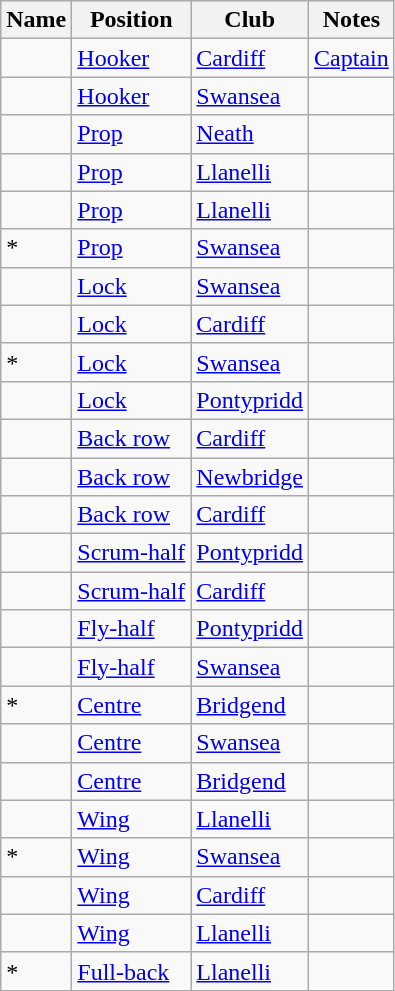<table class="wikitable sortable">
<tr>
<th>Name</th>
<th>Position</th>
<th>Club</th>
<th class="unsortable">Notes</th>
</tr>
<tr>
<td></td>
<td><a href='#'>Hooker</a></td>
<td><a href='#'>Cardiff</a></td>
<td><a href='#'>Captain</a></td>
</tr>
<tr>
<td></td>
<td><a href='#'>Hooker</a></td>
<td><a href='#'>Swansea</a></td>
<td></td>
</tr>
<tr>
<td></td>
<td><a href='#'>Prop</a></td>
<td><a href='#'>Neath</a></td>
<td></td>
</tr>
<tr>
<td></td>
<td><a href='#'>Prop</a></td>
<td><a href='#'>Llanelli</a></td>
<td></td>
</tr>
<tr>
<td></td>
<td><a href='#'>Prop</a></td>
<td><a href='#'>Llanelli</a></td>
<td></td>
</tr>
<tr>
<td>*</td>
<td><a href='#'>Prop</a></td>
<td><a href='#'>Swansea</a></td>
<td></td>
</tr>
<tr>
<td></td>
<td><a href='#'>Lock</a></td>
<td><a href='#'>Swansea</a></td>
<td></td>
</tr>
<tr>
<td></td>
<td><a href='#'>Lock</a></td>
<td><a href='#'>Cardiff</a></td>
<td></td>
</tr>
<tr>
<td>*</td>
<td><a href='#'>Lock</a></td>
<td><a href='#'>Swansea</a></td>
<td></td>
</tr>
<tr>
<td></td>
<td><a href='#'>Lock</a></td>
<td><a href='#'>Pontypridd</a></td>
<td></td>
</tr>
<tr>
<td></td>
<td><a href='#'>Back row</a></td>
<td><a href='#'>Cardiff</a></td>
<td></td>
</tr>
<tr>
<td></td>
<td><a href='#'>Back row</a></td>
<td><a href='#'>Newbridge</a></td>
<td></td>
</tr>
<tr>
<td></td>
<td><a href='#'>Back row</a></td>
<td><a href='#'>Cardiff</a></td>
<td></td>
</tr>
<tr>
<td></td>
<td><a href='#'>Scrum-half</a></td>
<td><a href='#'>Pontypridd</a></td>
<td></td>
</tr>
<tr>
<td></td>
<td><a href='#'>Scrum-half</a></td>
<td><a href='#'>Cardiff</a></td>
<td></td>
</tr>
<tr>
<td></td>
<td><a href='#'>Fly-half</a></td>
<td><a href='#'>Pontypridd</a></td>
<td></td>
</tr>
<tr>
<td></td>
<td><a href='#'>Fly-half</a></td>
<td><a href='#'>Swansea</a></td>
<td></td>
</tr>
<tr>
<td>*</td>
<td><a href='#'>Centre</a></td>
<td><a href='#'>Bridgend</a></td>
<td></td>
</tr>
<tr>
<td></td>
<td><a href='#'>Centre</a></td>
<td><a href='#'>Swansea</a></td>
<td></td>
</tr>
<tr>
<td></td>
<td><a href='#'>Centre</a></td>
<td><a href='#'>Bridgend</a></td>
<td></td>
</tr>
<tr>
<td></td>
<td><a href='#'>Wing</a></td>
<td><a href='#'>Llanelli</a></td>
<td></td>
</tr>
<tr>
<td>*</td>
<td><a href='#'>Wing</a></td>
<td><a href='#'>Swansea</a></td>
<td></td>
</tr>
<tr>
<td></td>
<td><a href='#'>Wing</a></td>
<td><a href='#'>Cardiff</a></td>
<td></td>
</tr>
<tr>
<td></td>
<td><a href='#'>Wing</a></td>
<td><a href='#'>Llanelli</a></td>
<td></td>
</tr>
<tr>
<td>*</td>
<td><a href='#'>Full-back</a></td>
<td><a href='#'>Llanelli</a></td>
<td></td>
</tr>
</table>
